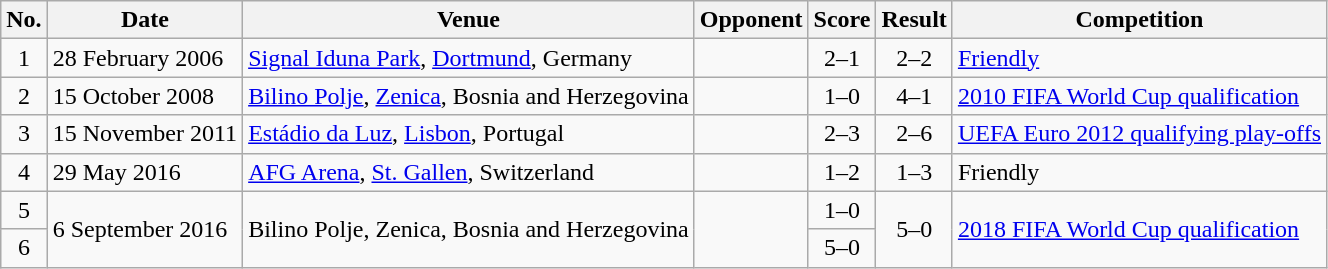<table class="wikitable sortable">
<tr>
<th scope="col">No.</th>
<th scope="col">Date</th>
<th scope="col">Venue</th>
<th scope="col">Opponent</th>
<th scope="col">Score</th>
<th scope="col">Result</th>
<th scope="col">Competition</th>
</tr>
<tr>
<td style="text-align:center">1</td>
<td>28 February 2006</td>
<td><a href='#'>Signal Iduna Park</a>, <a href='#'>Dortmund</a>, Germany</td>
<td></td>
<td style="text-align:center">2–1</td>
<td style="text-align:center">2–2</td>
<td><a href='#'>Friendly</a></td>
</tr>
<tr>
<td style="text-align:center">2</td>
<td>15 October 2008</td>
<td><a href='#'>Bilino Polje</a>, <a href='#'>Zenica</a>, Bosnia and Herzegovina</td>
<td></td>
<td style="text-align:center">1–0</td>
<td style="text-align:center">4–1</td>
<td><a href='#'>2010 FIFA World Cup qualification</a></td>
</tr>
<tr>
<td style="text-align:center">3</td>
<td>15 November 2011</td>
<td><a href='#'>Estádio da Luz</a>, <a href='#'>Lisbon</a>, Portugal</td>
<td></td>
<td style="text-align:center">2–3</td>
<td style="text-align:center">2–6</td>
<td><a href='#'>UEFA Euro 2012 qualifying play-offs</a></td>
</tr>
<tr>
<td style="text-align:center">4</td>
<td>29 May 2016</td>
<td><a href='#'>AFG Arena</a>, <a href='#'>St. Gallen</a>, Switzerland</td>
<td></td>
<td style="text-align:center">1–2</td>
<td style="text-align:center">1–3</td>
<td>Friendly</td>
</tr>
<tr>
<td style="text-align:center">5</td>
<td rowspan="2">6 September 2016</td>
<td rowspan="2">Bilino Polje, Zenica, Bosnia and Herzegovina</td>
<td rowspan="2"></td>
<td style="text-align:center">1–0</td>
<td rowspan="2" style="text-align:center;">5–0</td>
<td rowspan="2"><a href='#'>2018 FIFA World Cup qualification</a></td>
</tr>
<tr>
<td style="text-align:center">6</td>
<td style="text-align:center">5–0</td>
</tr>
</table>
